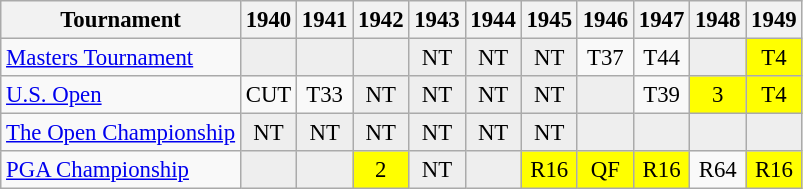<table class="wikitable" style="font-size:95%;text-align:center;">
<tr>
<th>Tournament</th>
<th>1940</th>
<th>1941</th>
<th>1942</th>
<th>1943</th>
<th>1944</th>
<th>1945</th>
<th>1946</th>
<th>1947</th>
<th>1948</th>
<th>1949</th>
</tr>
<tr>
<td align=left><a href='#'>Masters Tournament</a></td>
<td style="background:#eeeeee;"></td>
<td style="background:#eeeeee;"></td>
<td style="background:#eeeeee;"></td>
<td style="background:#eeeeee;">NT</td>
<td style="background:#eeeeee;">NT</td>
<td style="background:#eeeeee;">NT</td>
<td>T37</td>
<td>T44</td>
<td style="background:#eeeeee;"></td>
<td style="background:yellow;">T4</td>
</tr>
<tr>
<td align=left><a href='#'>U.S. Open</a></td>
<td>CUT</td>
<td>T33</td>
<td style="background:#eeeeee;">NT</td>
<td style="background:#eeeeee;">NT</td>
<td style="background:#eeeeee;">NT</td>
<td style="background:#eeeeee;">NT</td>
<td style="background:#eeeeee;"></td>
<td>T39</td>
<td style="background:yellow;">3</td>
<td style="background:yellow;">T4</td>
</tr>
<tr>
<td align=left><a href='#'>The Open Championship</a></td>
<td style="background:#eeeeee;">NT</td>
<td style="background:#eeeeee;">NT</td>
<td style="background:#eeeeee;">NT</td>
<td style="background:#eeeeee;">NT</td>
<td style="background:#eeeeee;">NT</td>
<td style="background:#eeeeee;">NT</td>
<td style="background:#eeeeee;"></td>
<td style="background:#eeeeee;"></td>
<td style="background:#eeeeee;"></td>
<td style="background:#eeeeee;"></td>
</tr>
<tr>
<td align=left><a href='#'>PGA Championship</a></td>
<td style="background:#eeeeee;"></td>
<td style="background:#eeeeee;"></td>
<td style="background:yellow;">2</td>
<td style="background:#eeeeee;">NT</td>
<td style="background:#eeeeee;"></td>
<td style="background:yellow;">R16</td>
<td style="background:yellow;">QF</td>
<td style="background:yellow;">R16</td>
<td>R64</td>
<td style="background:yellow;">R16</td>
</tr>
</table>
